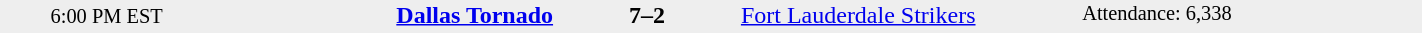<table style="width: 75%; background: #eeeeee;" cellspacing="0">
<tr>
<td style=font-size:85% align=center rowspan=3 width=15%>6:00 PM EST</td>
<td width=24% align=right><strong><a href='#'>Dallas Tornado</a></strong></td>
<td align=center width=13%><strong>7–2</strong></td>
<td width=24%><a href='#'>Fort Lauderdale Strikers</a></td>
<td style=font-size:85% rowspan=3 valign=top>Attendance: 6,338</td>
</tr>
<tr style=font-size:85%>
<td align=right valign=top></td>
<td valign=top></td>
<td align=left valign=top></td>
</tr>
</table>
